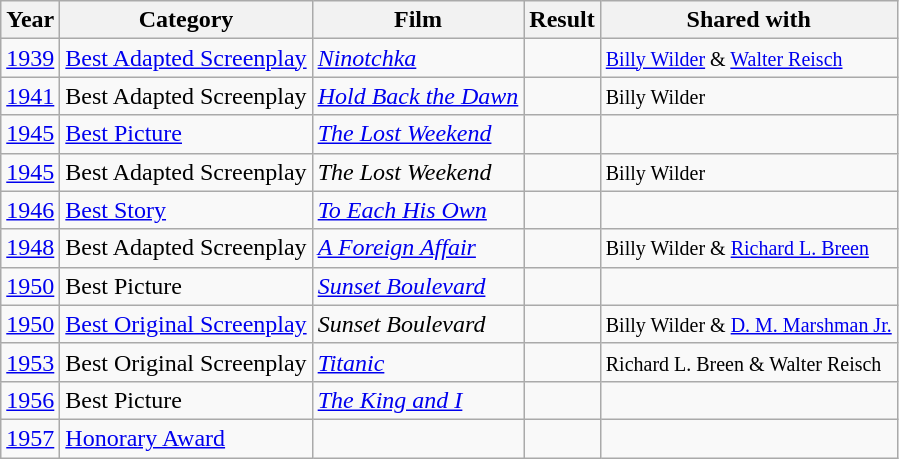<table class="wikitable plainrowheaders sortable">
<tr>
<th>Year</th>
<th>Category</th>
<th>Film</th>
<th>Result</th>
<th>Shared with</th>
</tr>
<tr>
<td><a href='#'>1939</a></td>
<td><a href='#'>Best Adapted Screenplay</a></td>
<td><em> <a href='#'>Ninotchka</a> </em></td>
<td></td>
<td><small><a href='#'>Billy Wilder</a> & <a href='#'>Walter Reisch</a></small></td>
</tr>
<tr>
<td><a href='#'>1941</a></td>
<td>Best Adapted Screenplay</td>
<td><em><a href='#'>Hold Back the Dawn</a> </em></td>
<td></td>
<td><small>Billy Wilder</small></td>
</tr>
<tr>
<td><a href='#'>1945</a></td>
<td><a href='#'>Best Picture</a></td>
<td><em><a href='#'>The Lost Weekend</a> </em></td>
<td></td>
<td></td>
</tr>
<tr>
<td><a href='#'>1945</a></td>
<td>Best Adapted Screenplay</td>
<td><em> The Lost Weekend </em></td>
<td></td>
<td><small>Billy Wilder</small></td>
</tr>
<tr>
<td><a href='#'>1946</a></td>
<td><a href='#'>Best Story</a></td>
<td><em><a href='#'>To Each His Own</a> </em></td>
<td></td>
<td></td>
</tr>
<tr>
<td><a href='#'>1948</a></td>
<td>Best Adapted Screenplay</td>
<td><em><a href='#'>A Foreign Affair</a> </em></td>
<td></td>
<td><small>Billy Wilder & <a href='#'>Richard L. Breen</a></small></td>
</tr>
<tr>
<td><a href='#'>1950</a></td>
<td>Best Picture</td>
<td><em><a href='#'>Sunset Boulevard</a> </em></td>
<td></td>
<td></td>
</tr>
<tr>
<td><a href='#'>1950</a></td>
<td><a href='#'>Best Original Screenplay</a></td>
<td><em> Sunset Boulevard </em></td>
<td></td>
<td><small>Billy Wilder & <a href='#'>D. M. Marshman Jr.</a></small></td>
</tr>
<tr>
<td><a href='#'>1953</a></td>
<td>Best Original Screenplay</td>
<td><em><a href='#'>Titanic</a></em></td>
<td></td>
<td><small>Richard L. Breen & Walter Reisch</small></td>
</tr>
<tr>
<td><a href='#'>1956</a></td>
<td>Best Picture</td>
<td><em><a href='#'>The King and I</a> </em></td>
<td></td>
<td></td>
</tr>
<tr>
<td><a href='#'>1957</a></td>
<td><a href='#'>Honorary Award</a></td>
<td></td>
<td></td>
<td></td>
</tr>
</table>
